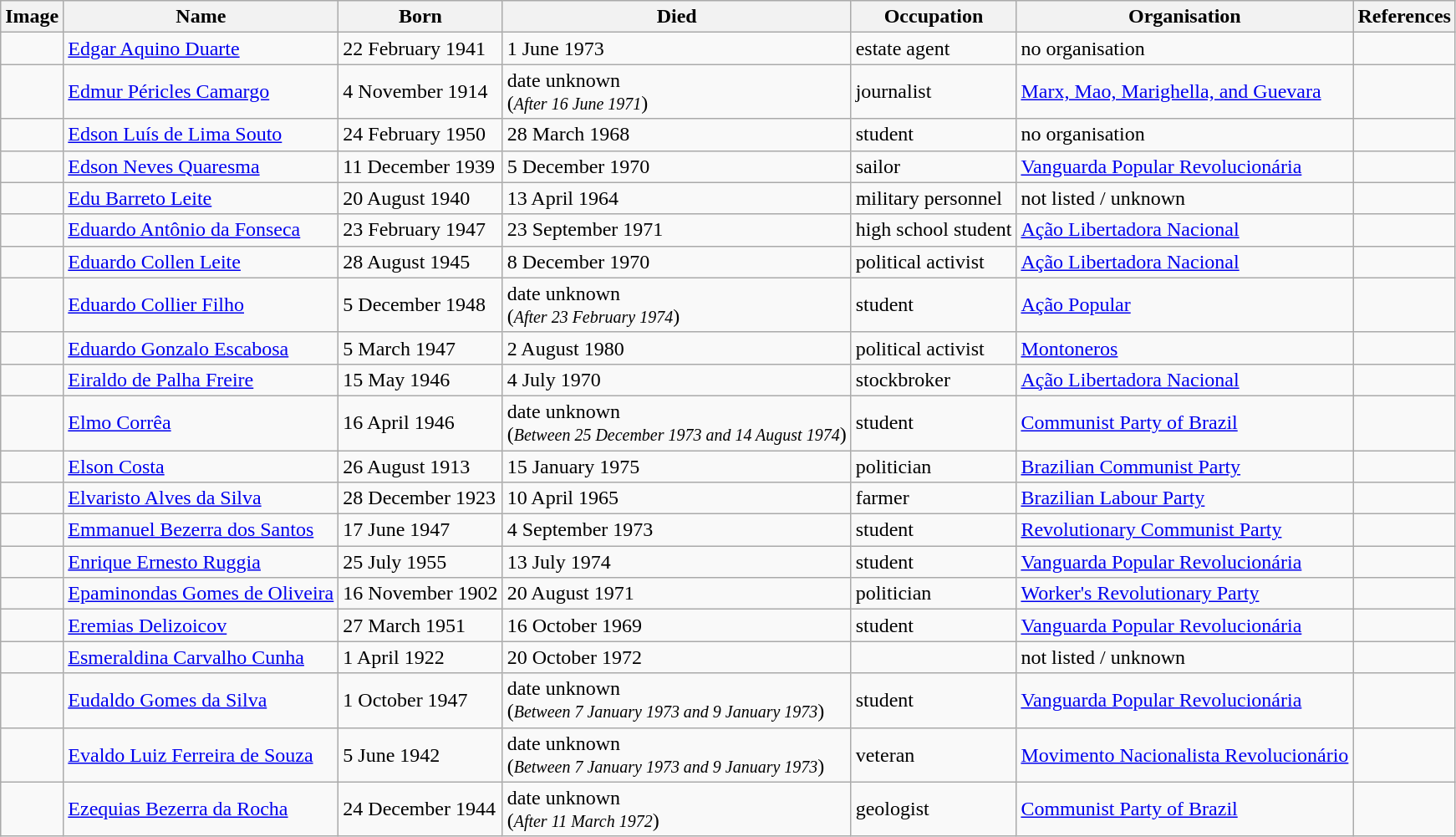<table class='wikitable sortable'>
<tr>
<th>Image</th>
<th>Name</th>
<th>Born</th>
<th>Died</th>
<th>Occupation</th>
<th>Organisation</th>
<th>References</th>
</tr>
<tr>
<td></td>
<td><a href='#'>Edgar Aquino Duarte</a></td>
<td>22 February 1941</td>
<td>1 June 1973</td>
<td>estate agent</td>
<td>no organisation</td>
<td></td>
</tr>
<tr>
<td></td>
<td><a href='#'>Edmur Péricles Camargo</a></td>
<td>4 November 1914</td>
<td>date unknown<br>(<small><em>After 16 June 1971</em></small>)</td>
<td>journalist</td>
<td><a href='#'>Marx, Mao, Marighella, and Guevara</a></td>
<td></td>
</tr>
<tr>
<td></td>
<td><a href='#'>Edson Luís de Lima Souto</a></td>
<td>24 February 1950</td>
<td>28 March 1968</td>
<td>student</td>
<td>no organisation</td>
<td></td>
</tr>
<tr>
<td></td>
<td><a href='#'>Edson Neves Quaresma</a></td>
<td>11 December 1939</td>
<td>5 December 1970</td>
<td>sailor</td>
<td><a href='#'>Vanguarda Popular Revolucionária</a></td>
<td></td>
</tr>
<tr>
<td></td>
<td><a href='#'>Edu Barreto Leite</a></td>
<td>20 August 1940</td>
<td>13 April 1964</td>
<td>military personnel</td>
<td>not listed / unknown</td>
<td></td>
</tr>
<tr>
<td></td>
<td><a href='#'>Eduardo Antônio da Fonseca</a></td>
<td>23 February 1947</td>
<td>23 September 1971</td>
<td>high school student</td>
<td><a href='#'>Ação Libertadora Nacional</a></td>
<td></td>
</tr>
<tr>
<td></td>
<td><a href='#'>Eduardo Collen Leite</a></td>
<td>28 August 1945</td>
<td>8 December 1970</td>
<td>political activist</td>
<td><a href='#'>Ação Libertadora Nacional</a></td>
<td></td>
</tr>
<tr>
<td></td>
<td><a href='#'>Eduardo Collier Filho</a></td>
<td>5 December 1948</td>
<td>date unknown<br>(<small><em>After 23 February 1974</em></small>)</td>
<td>student</td>
<td><a href='#'>Ação Popular</a></td>
<td></td>
</tr>
<tr>
<td></td>
<td><a href='#'>Eduardo Gonzalo Escabosa</a></td>
<td>5 March 1947</td>
<td>2 August 1980</td>
<td>political activist</td>
<td><a href='#'>Montoneros</a></td>
<td></td>
</tr>
<tr>
<td></td>
<td><a href='#'>Eiraldo de Palha Freire</a></td>
<td>15 May 1946</td>
<td>4 July 1970</td>
<td>stockbroker</td>
<td><a href='#'>Ação Libertadora Nacional</a></td>
<td></td>
</tr>
<tr>
<td></td>
<td><a href='#'>Elmo Corrêa</a></td>
<td>16 April 1946</td>
<td>date unknown<br>(<small><em>Between 25 December 1973 and 14 August 1974</em></small>)</td>
<td>student</td>
<td><a href='#'>Communist Party of Brazil</a></td>
<td></td>
</tr>
<tr>
<td></td>
<td><a href='#'>Elson Costa</a></td>
<td>26 August 1913</td>
<td>15 January 1975</td>
<td>politician</td>
<td><a href='#'>Brazilian Communist Party</a></td>
<td></td>
</tr>
<tr>
<td></td>
<td><a href='#'>Elvaristo Alves da Silva</a></td>
<td>28 December 1923</td>
<td>10 April 1965</td>
<td>farmer</td>
<td><a href='#'>Brazilian Labour Party</a></td>
<td></td>
</tr>
<tr>
<td></td>
<td><a href='#'>Emmanuel Bezerra dos Santos</a></td>
<td>17 June 1947</td>
<td>4 September 1973</td>
<td>student</td>
<td><a href='#'>Revolutionary Communist Party</a></td>
<td></td>
</tr>
<tr>
<td></td>
<td><a href='#'>Enrique Ernesto Ruggia</a></td>
<td>25 July 1955</td>
<td>13 July 1974</td>
<td>student</td>
<td><a href='#'>Vanguarda Popular Revolucionária</a></td>
<td></td>
</tr>
<tr>
<td></td>
<td><a href='#'>Epaminondas Gomes de Oliveira</a></td>
<td>16 November 1902</td>
<td>20 August 1971</td>
<td>politician</td>
<td><a href='#'>Worker's Revolutionary Party</a></td>
<td></td>
</tr>
<tr>
<td></td>
<td><a href='#'>Eremias Delizoicov</a></td>
<td>27 March 1951</td>
<td>16 October 1969</td>
<td>student</td>
<td><a href='#'>Vanguarda Popular Revolucionária</a></td>
<td></td>
</tr>
<tr>
<td></td>
<td><a href='#'>Esmeraldina Carvalho Cunha</a></td>
<td>1 April 1922</td>
<td>20 October 1972</td>
<td></td>
<td>not listed / unknown</td>
<td></td>
</tr>
<tr>
<td></td>
<td><a href='#'>Eudaldo Gomes da Silva</a></td>
<td>1 October 1947</td>
<td>date unknown<br>(<small><em>Between 7 January 1973 and 9 January 1973</em></small>)</td>
<td>student</td>
<td><a href='#'>Vanguarda Popular Revolucionária</a></td>
<td></td>
</tr>
<tr>
<td></td>
<td><a href='#'>Evaldo Luiz Ferreira de Souza</a></td>
<td>5 June 1942</td>
<td>date unknown<br>(<small><em>Between 7 January 1973 and 9 January 1973</em></small>)</td>
<td>veteran</td>
<td><a href='#'>Movimento Nacionalista Revolucionário</a></td>
<td></td>
</tr>
<tr>
<td></td>
<td><a href='#'>Ezequias Bezerra da Rocha</a></td>
<td>24 December 1944</td>
<td>date unknown<br>(<small><em>After 11 March 1972</em></small>)</td>
<td>geologist</td>
<td><a href='#'>Communist Party of Brazil</a></td>
<td></td>
</tr>
</table>
